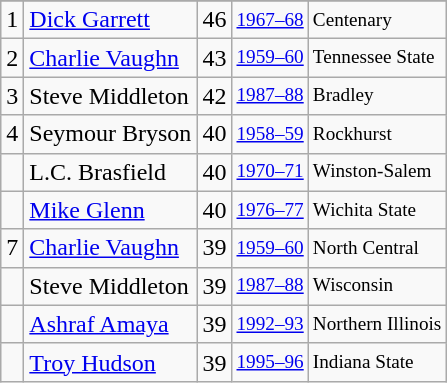<table class="wikitable">
<tr>
</tr>
<tr>
<td>1</td>
<td><a href='#'>Dick Garrett</a></td>
<td>46</td>
<td style="font-size:80%;"><a href='#'>1967–68</a></td>
<td style="font-size:80%;">Centenary</td>
</tr>
<tr>
<td>2</td>
<td><a href='#'>Charlie Vaughn</a></td>
<td>43</td>
<td style="font-size:80%;"><a href='#'>1959–60</a></td>
<td style="font-size:80%;">Tennessee State</td>
</tr>
<tr>
<td>3</td>
<td>Steve Middleton</td>
<td>42</td>
<td style="font-size:80%;"><a href='#'>1987–88</a></td>
<td style="font-size:80%;">Bradley</td>
</tr>
<tr>
<td>4</td>
<td>Seymour Bryson</td>
<td>40</td>
<td style="font-size:80%;"><a href='#'>1958–59</a></td>
<td style="font-size:80%;">Rockhurst</td>
</tr>
<tr>
<td></td>
<td>L.C. Brasfield</td>
<td>40</td>
<td style="font-size:80%;"><a href='#'>1970–71</a></td>
<td style="font-size:80%;">Winston-Salem</td>
</tr>
<tr>
<td></td>
<td><a href='#'>Mike Glenn</a></td>
<td>40</td>
<td style="font-size:80%;"><a href='#'>1976–77</a></td>
<td style="font-size:80%;">Wichita State</td>
</tr>
<tr>
<td>7</td>
<td><a href='#'>Charlie Vaughn</a></td>
<td>39</td>
<td style="font-size:80%;"><a href='#'>1959–60</a></td>
<td style="font-size:80%;">North Central</td>
</tr>
<tr>
<td></td>
<td>Steve Middleton</td>
<td>39</td>
<td style="font-size:80%;"><a href='#'>1987–88</a></td>
<td style="font-size:80%;">Wisconsin</td>
</tr>
<tr>
<td></td>
<td><a href='#'>Ashraf Amaya</a></td>
<td>39</td>
<td style="font-size:80%;"><a href='#'>1992–93</a></td>
<td style="font-size:80%;">Northern Illinois</td>
</tr>
<tr>
<td></td>
<td><a href='#'>Troy Hudson</a></td>
<td>39</td>
<td style="font-size:80%;"><a href='#'>1995–96</a></td>
<td style="font-size:80%;">Indiana State</td>
</tr>
</table>
